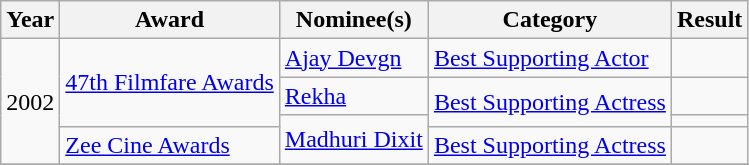<table class="wikitable sortable">
<tr>
<th>Year</th>
<th>Award</th>
<th>Nominee(s)</th>
<th>Category</th>
<th>Result</th>
</tr>
<tr>
<td rowspan = "4">2002</td>
<td rowspan = "3"><a href='#'>47th Filmfare Awards</a></td>
<td><a href='#'>Ajay Devgn</a></td>
<td><a href='#'>Best Supporting Actor</a></td>
<td></td>
</tr>
<tr>
<td><a href='#'>Rekha</a></td>
<td rowspan="2"><a href='#'>Best Supporting Actress</a></td>
<td></td>
</tr>
<tr>
<td rowspan="2"><a href='#'>Madhuri Dixit</a></td>
<td></td>
</tr>
<tr>
<td><a href='#'>Zee Cine Awards</a></td>
<td><a href='#'>Best Supporting Actress</a></td>
<td></td>
</tr>
<tr>
</tr>
</table>
